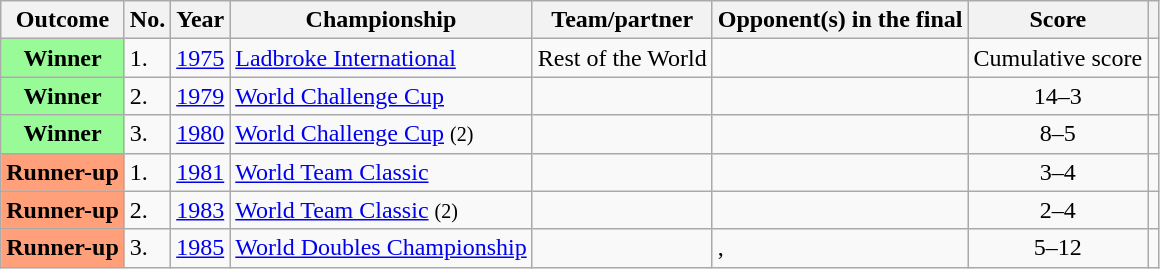<table class="sortable wikitable plainrowheaders">
<tr>
<th scope="col">Outcome</th>
<th scope="col">No.</th>
<th scope="col">Year</th>
<th scope="col">Championship</th>
<th scope="col">Team/partner</th>
<th scope="col">Opponent(s) in the final</th>
<th scope="col">Score</th>
<th scope="col" class=unsortable></th>
</tr>
<tr>
<th scope="row" style="background:#98FB98">Winner</th>
<td>1.</td>
<td><a href='#'>1975</a></td>
<td><a href='#'>Ladbroke International</a></td>
<td>Rest of the World</td>
<td></td>
<td align="center">Cumulative score</td>
<td align="center"></td>
</tr>
<tr>
<th scope="row" style="background:#98FB98">Winner</th>
<td>2.</td>
<td><a href='#'>1979</a></td>
<td><a href='#'>World Challenge Cup</a></td>
<td></td>
<td></td>
<td align="center">14–3</td>
<td align="center"></td>
</tr>
<tr>
<th scope="row" style="background:#98FB98">Winner</th>
<td>3.</td>
<td><a href='#'>1980</a></td>
<td><a href='#'>World Challenge Cup</a> <small>(2)</small></td>
<td></td>
<td></td>
<td align="center">8–5</td>
<td align="center"></td>
</tr>
<tr>
<th scope="row" style="background:#ffa07a;">Runner-up</th>
<td>1.</td>
<td><a href='#'>1981</a></td>
<td><a href='#'>World Team Classic</a></td>
<td></td>
<td></td>
<td align="center">3–4</td>
<td align="center"></td>
</tr>
<tr>
<th scope="row" style="background:#ffa07a;">Runner-up</th>
<td>2.</td>
<td><a href='#'>1983</a></td>
<td><a href='#'>World Team Classic</a> <small>(2)</small></td>
<td></td>
<td></td>
<td align="center">2–4</td>
<td align="center"></td>
</tr>
<tr>
<th scope="row" style="background:#ffa07a;">Runner-up</th>
<td>3.</td>
<td><a href='#'>1985</a></td>
<td><a href='#'>World Doubles Championship</a></td>
<td data-sort-value="Jones, Tony"></td>
<td data-sort-value="Davis, Steve">, </td>
<td align="center">5–12</td>
<td align="center"></td>
</tr>
</table>
